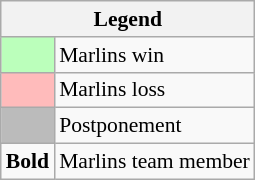<table class="wikitable" style="font-size:90%">
<tr>
<th colspan="2">Legend</th>
</tr>
<tr>
<td style="background:#bfb;"> </td>
<td>Marlins win</td>
</tr>
<tr>
<td style="background:#fbb;"> </td>
<td>Marlins loss</td>
</tr>
<tr>
<td style="background:#bbb;"> </td>
<td>Postponement</td>
</tr>
<tr>
<td><strong>Bold</strong></td>
<td>Marlins team member</td>
</tr>
</table>
